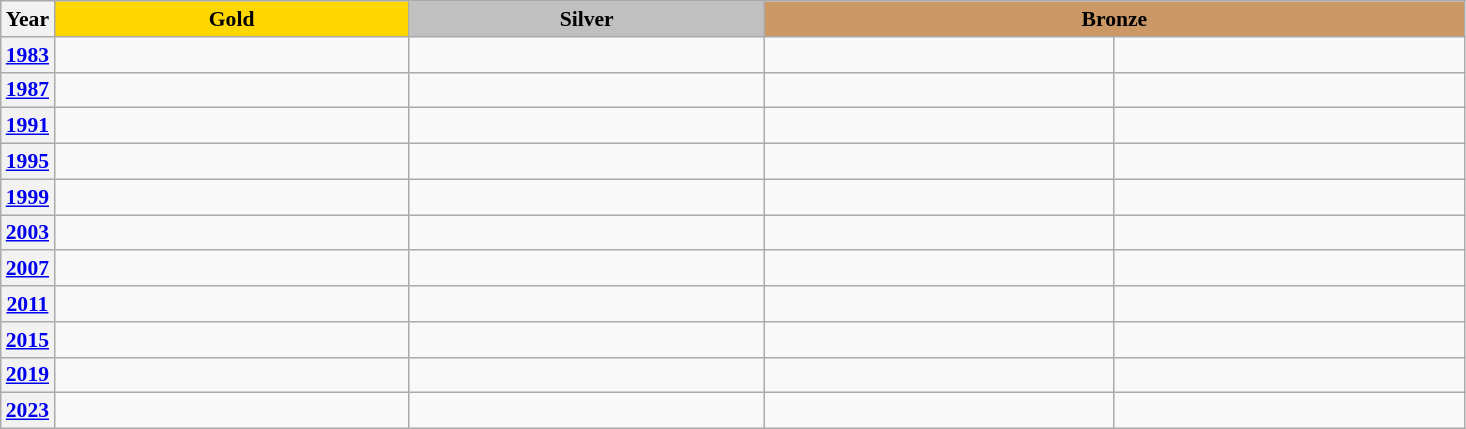<table class="wikitable" style="border-collapse: collapse; font-size: 90%;">
<tr align=center>
<th>Year</th>
<td bgcolor=gold width=230><strong>Gold</strong></td>
<td bgcolor=silver width=230><strong>Silver</strong></td>
<td bgcolor=cc9966 colspan=2 width=460><strong>Bronze</strong></td>
</tr>
<tr>
<th align=center><a href='#'>1983</a></th>
<td></td>
<td></td>
<td></td>
<td></td>
</tr>
<tr>
<th align=center><a href='#'>1987</a></th>
<td></td>
<td></td>
<td></td>
<td></td>
</tr>
<tr>
<th align=center><a href='#'>1991</a></th>
<td></td>
<td></td>
<td></td>
<td></td>
</tr>
<tr>
<th align=center><a href='#'>1995</a></th>
<td></td>
<td></td>
<td></td>
<td></td>
</tr>
<tr>
<th align=center><a href='#'>1999</a></th>
<td></td>
<td></td>
<td></td>
<td></td>
</tr>
<tr>
<th align=center><a href='#'>2003</a></th>
<td></td>
<td></td>
<td></td>
<td></td>
</tr>
<tr>
<th align=center><a href='#'>2007</a></th>
<td></td>
<td></td>
<td></td>
<td></td>
</tr>
<tr>
<th align=center><a href='#'>2011</a></th>
<td></td>
<td></td>
<td></td>
<td></td>
</tr>
<tr>
<th align=center><a href='#'>2015</a></th>
<td></td>
<td></td>
<td></td>
<td></td>
</tr>
<tr>
<th align=center><a href='#'>2019</a></th>
<td></td>
<td></td>
<td></td>
<td></td>
</tr>
<tr>
<th align=center><a href='#'>2023</a></th>
<td></td>
<td></td>
<td></td>
<td></td>
</tr>
</table>
